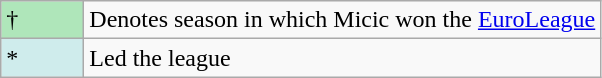<table class="wikitable">
<tr>
<td style="background:#AFE6BA; width:3em;">†</td>
<td>Denotes season in which Micic won the <a href='#'>EuroLeague</a></td>
</tr>
<tr>
<td style="background:#CFECEC; width:1em">*</td>
<td>Led the league</td>
</tr>
</table>
